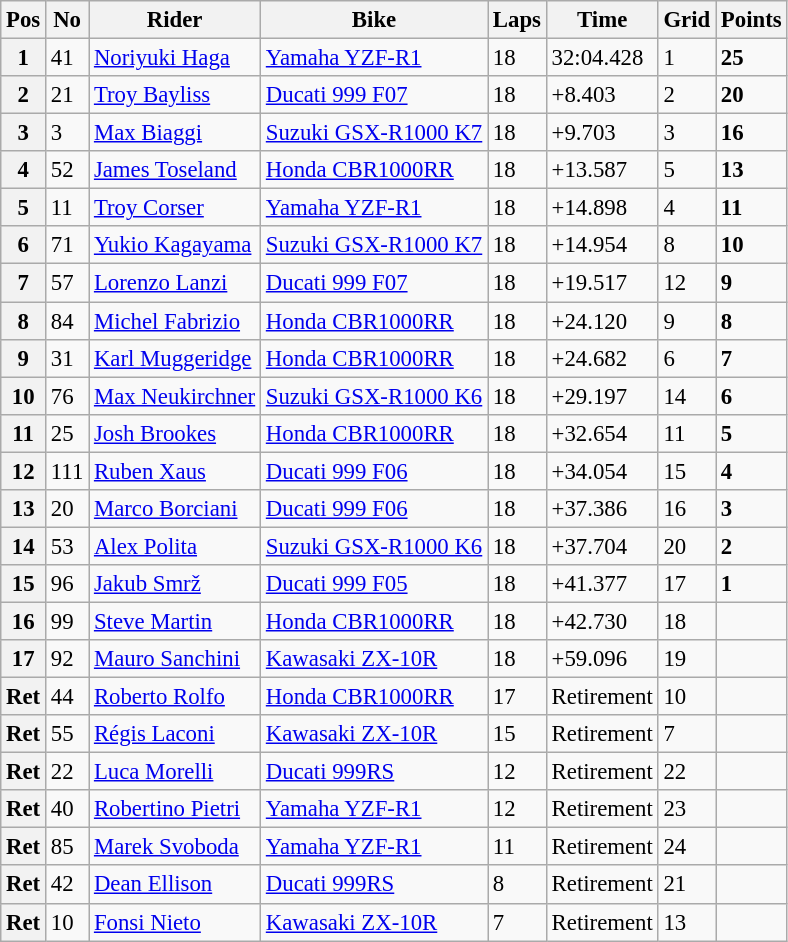<table class="wikitable" style="font-size: 95%;">
<tr>
<th>Pos</th>
<th>No</th>
<th>Rider</th>
<th>Bike</th>
<th>Laps</th>
<th>Time</th>
<th>Grid</th>
<th>Points</th>
</tr>
<tr>
<th>1</th>
<td>41</td>
<td> <a href='#'>Noriyuki Haga</a></td>
<td><a href='#'>Yamaha YZF-R1</a></td>
<td>18</td>
<td>32:04.428</td>
<td>1</td>
<td><strong>25</strong></td>
</tr>
<tr>
<th>2</th>
<td>21</td>
<td> <a href='#'>Troy Bayliss</a></td>
<td><a href='#'>Ducati 999 F07</a></td>
<td>18</td>
<td>+8.403</td>
<td>2</td>
<td><strong>20</strong></td>
</tr>
<tr>
<th>3</th>
<td>3</td>
<td> <a href='#'>Max Biaggi</a></td>
<td><a href='#'>Suzuki GSX-R1000 K7</a></td>
<td>18</td>
<td>+9.703</td>
<td>3</td>
<td><strong>16</strong></td>
</tr>
<tr>
<th>4</th>
<td>52</td>
<td> <a href='#'>James Toseland</a></td>
<td><a href='#'>Honda CBR1000RR</a></td>
<td>18</td>
<td>+13.587</td>
<td>5</td>
<td><strong>13</strong></td>
</tr>
<tr>
<th>5</th>
<td>11</td>
<td> <a href='#'>Troy Corser</a></td>
<td><a href='#'>Yamaha YZF-R1</a></td>
<td>18</td>
<td>+14.898</td>
<td>4</td>
<td><strong>11</strong></td>
</tr>
<tr>
<th>6</th>
<td>71</td>
<td> <a href='#'>Yukio Kagayama</a></td>
<td><a href='#'>Suzuki GSX-R1000 K7</a></td>
<td>18</td>
<td>+14.954</td>
<td>8</td>
<td><strong>10</strong></td>
</tr>
<tr>
<th>7</th>
<td>57</td>
<td> <a href='#'>Lorenzo Lanzi</a></td>
<td><a href='#'>Ducati 999 F07</a></td>
<td>18</td>
<td>+19.517</td>
<td>12</td>
<td><strong>9</strong></td>
</tr>
<tr>
<th>8</th>
<td>84</td>
<td> <a href='#'>Michel Fabrizio</a></td>
<td><a href='#'>Honda CBR1000RR</a></td>
<td>18</td>
<td>+24.120</td>
<td>9</td>
<td><strong>8</strong></td>
</tr>
<tr>
<th>9</th>
<td>31</td>
<td> <a href='#'>Karl Muggeridge</a></td>
<td><a href='#'>Honda CBR1000RR</a></td>
<td>18</td>
<td>+24.682</td>
<td>6</td>
<td><strong>7</strong></td>
</tr>
<tr>
<th>10</th>
<td>76</td>
<td> <a href='#'>Max Neukirchner</a></td>
<td><a href='#'>Suzuki GSX-R1000 K6</a></td>
<td>18</td>
<td>+29.197</td>
<td>14</td>
<td><strong>6</strong></td>
</tr>
<tr>
<th>11</th>
<td>25</td>
<td> <a href='#'>Josh Brookes</a></td>
<td><a href='#'>Honda CBR1000RR</a></td>
<td>18</td>
<td>+32.654</td>
<td>11</td>
<td><strong>5</strong></td>
</tr>
<tr>
<th>12</th>
<td>111</td>
<td> <a href='#'>Ruben Xaus</a></td>
<td><a href='#'>Ducati 999 F06</a></td>
<td>18</td>
<td>+34.054</td>
<td>15</td>
<td><strong>4</strong></td>
</tr>
<tr>
<th>13</th>
<td>20</td>
<td> <a href='#'>Marco Borciani</a></td>
<td><a href='#'>Ducati 999 F06</a></td>
<td>18</td>
<td>+37.386</td>
<td>16</td>
<td><strong>3</strong></td>
</tr>
<tr>
<th>14</th>
<td>53</td>
<td> <a href='#'>Alex Polita</a></td>
<td><a href='#'>Suzuki GSX-R1000 K6</a></td>
<td>18</td>
<td>+37.704</td>
<td>20</td>
<td><strong>2</strong></td>
</tr>
<tr>
<th>15</th>
<td>96</td>
<td> <a href='#'>Jakub Smrž</a></td>
<td><a href='#'>Ducati 999 F05</a></td>
<td>18</td>
<td>+41.377</td>
<td>17</td>
<td><strong>1</strong></td>
</tr>
<tr>
<th>16</th>
<td>99</td>
<td> <a href='#'>Steve Martin</a></td>
<td><a href='#'>Honda CBR1000RR</a></td>
<td>18</td>
<td>+42.730</td>
<td>18</td>
<td></td>
</tr>
<tr>
<th>17</th>
<td>92</td>
<td> <a href='#'>Mauro Sanchini</a></td>
<td><a href='#'>Kawasaki ZX-10R</a></td>
<td>18</td>
<td>+59.096</td>
<td>19</td>
<td></td>
</tr>
<tr>
<th>Ret</th>
<td>44</td>
<td> <a href='#'>Roberto Rolfo</a></td>
<td><a href='#'>Honda CBR1000RR</a></td>
<td>17</td>
<td>Retirement</td>
<td>10</td>
<td></td>
</tr>
<tr>
<th>Ret</th>
<td>55</td>
<td> <a href='#'>Régis Laconi</a></td>
<td><a href='#'>Kawasaki ZX-10R</a></td>
<td>15</td>
<td>Retirement</td>
<td>7</td>
<td></td>
</tr>
<tr>
<th>Ret</th>
<td>22</td>
<td> <a href='#'>Luca Morelli</a></td>
<td><a href='#'>Ducati 999RS</a></td>
<td>12</td>
<td>Retirement</td>
<td>22</td>
<td></td>
</tr>
<tr>
<th>Ret</th>
<td>40</td>
<td> <a href='#'>Robertino Pietri</a></td>
<td><a href='#'>Yamaha YZF-R1</a></td>
<td>12</td>
<td>Retirement</td>
<td>23</td>
<td></td>
</tr>
<tr>
<th>Ret</th>
<td>85</td>
<td> <a href='#'>Marek Svoboda</a></td>
<td><a href='#'>Yamaha YZF-R1</a></td>
<td>11</td>
<td>Retirement</td>
<td>24</td>
<td></td>
</tr>
<tr>
<th>Ret</th>
<td>42</td>
<td> <a href='#'>Dean Ellison</a></td>
<td><a href='#'>Ducati 999RS</a></td>
<td>8</td>
<td>Retirement</td>
<td>21</td>
<td></td>
</tr>
<tr>
<th>Ret</th>
<td>10</td>
<td> <a href='#'>Fonsi Nieto</a></td>
<td><a href='#'>Kawasaki ZX-10R</a></td>
<td>7</td>
<td>Retirement</td>
<td>13</td>
<td></td>
</tr>
</table>
